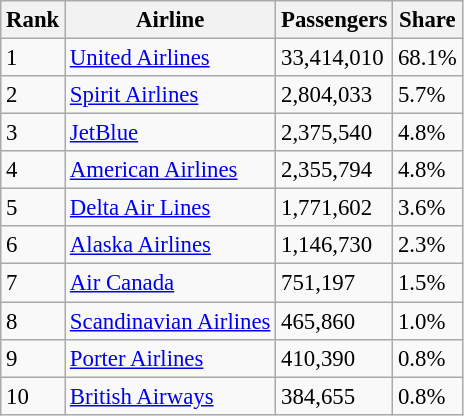<table class="wikitable sortable" style="font-size: 95%" width= align=>
<tr>
<th>Rank</th>
<th>Airline</th>
<th>Passengers</th>
<th>Share</th>
</tr>
<tr>
<td>1</td>
<td><a href='#'>United Airlines</a></td>
<td>33,414,010</td>
<td>68.1%</td>
</tr>
<tr>
<td>2</td>
<td><a href='#'>Spirit Airlines</a></td>
<td>2,804,033</td>
<td>5.7%</td>
</tr>
<tr>
<td>3</td>
<td><a href='#'>JetBlue</a></td>
<td>2,375,540</td>
<td>4.8%</td>
</tr>
<tr>
<td>4</td>
<td><a href='#'>American Airlines</a></td>
<td>2,355,794</td>
<td>4.8%</td>
</tr>
<tr>
<td>5</td>
<td><a href='#'>Delta Air Lines</a></td>
<td>1,771,602</td>
<td>3.6%</td>
</tr>
<tr>
<td>6</td>
<td><a href='#'>Alaska Airlines</a></td>
<td>1,146,730</td>
<td>2.3%</td>
</tr>
<tr>
<td>7</td>
<td><a href='#'>Air Canada</a></td>
<td>751,197</td>
<td>1.5%</td>
</tr>
<tr>
<td>8</td>
<td><a href='#'>Scandinavian Airlines</a></td>
<td>465,860</td>
<td>1.0%</td>
</tr>
<tr>
<td>9</td>
<td><a href='#'>Porter Airlines</a></td>
<td>410,390</td>
<td>0.8%</td>
</tr>
<tr>
<td>10</td>
<td><a href='#'>British Airways</a></td>
<td>384,655</td>
<td>0.8%</td>
</tr>
</table>
